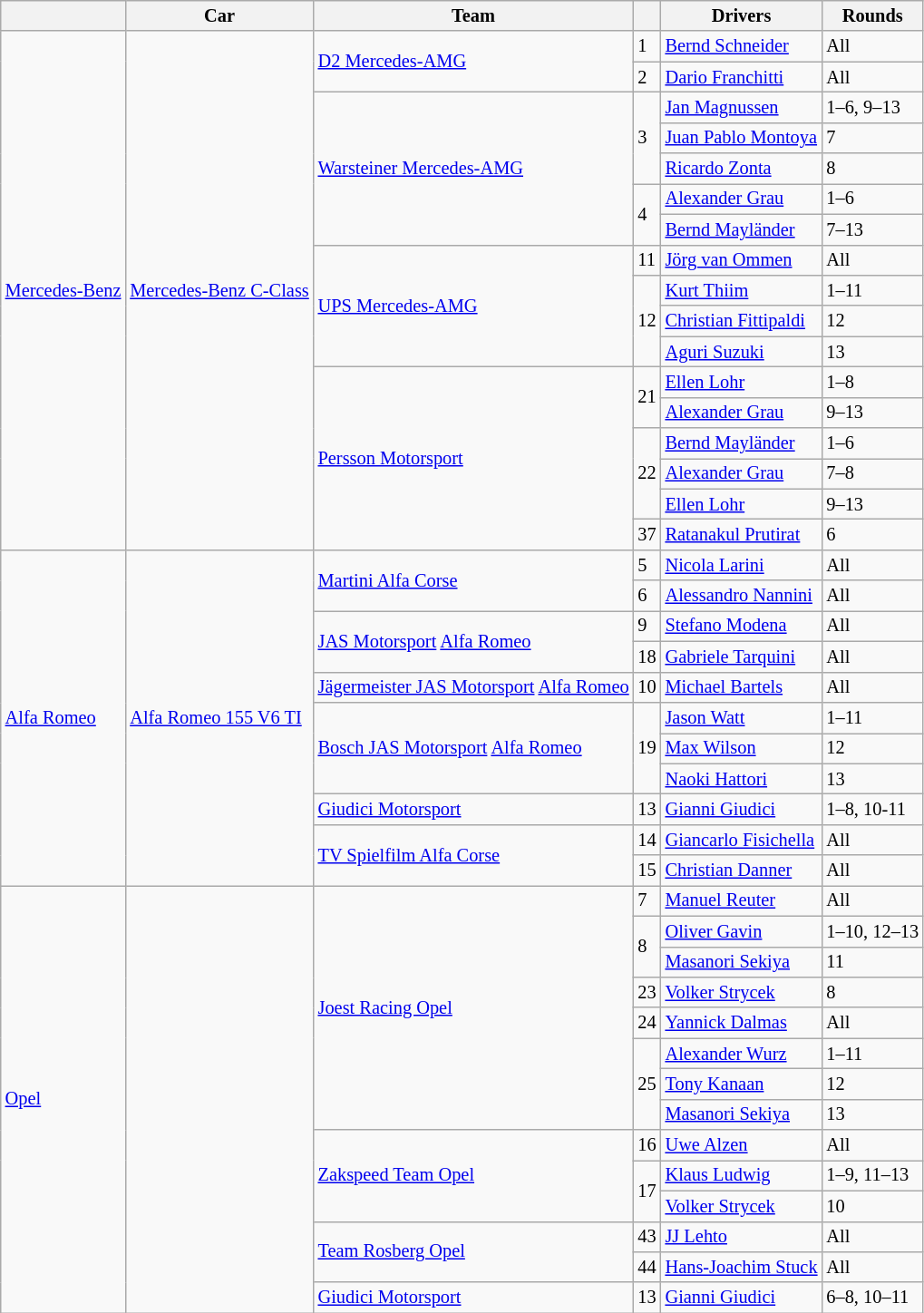<table class="wikitable sortable" style="font-size: 85%">
<tr>
<th></th>
<th>Car</th>
<th>Team</th>
<th></th>
<th>Drivers</th>
<th>Rounds</th>
</tr>
<tr>
<td rowspan="17"><a href='#'>Mercedes-Benz</a></td>
<td rowspan="17"><a href='#'>Mercedes-Benz C-Class</a></td>
<td rowspan="2"> <a href='#'>D2 Mercedes-AMG</a></td>
<td>1</td>
<td> <a href='#'>Bernd Schneider</a></td>
<td>All</td>
</tr>
<tr>
<td>2</td>
<td> <a href='#'>Dario Franchitti</a></td>
<td>All</td>
</tr>
<tr>
<td rowspan="5"> <a href='#'>Warsteiner Mercedes-AMG</a></td>
<td rowspan="3">3</td>
<td> <a href='#'>Jan Magnussen</a></td>
<td>1–6, 9–13</td>
</tr>
<tr>
<td> <a href='#'>Juan Pablo Montoya</a></td>
<td>7</td>
</tr>
<tr>
<td> <a href='#'>Ricardo Zonta</a></td>
<td>8</td>
</tr>
<tr>
<td rowspan="2">4</td>
<td> <a href='#'>Alexander Grau</a></td>
<td>1–6</td>
</tr>
<tr>
<td> <a href='#'>Bernd Mayländer</a></td>
<td>7–13</td>
</tr>
<tr>
<td rowspan="4"> <a href='#'>UPS Mercedes-AMG</a></td>
<td>11</td>
<td> <a href='#'>Jörg van Ommen</a></td>
<td>All</td>
</tr>
<tr>
<td rowspan="3">12</td>
<td> <a href='#'>Kurt Thiim</a></td>
<td>1–11</td>
</tr>
<tr>
<td> <a href='#'>Christian Fittipaldi</a></td>
<td>12</td>
</tr>
<tr>
<td> <a href='#'>Aguri Suzuki</a></td>
<td>13</td>
</tr>
<tr>
<td rowspan="6"> <a href='#'>Persson Motorsport</a></td>
<td rowspan="2">21</td>
<td> <a href='#'>Ellen Lohr</a></td>
<td>1–8</td>
</tr>
<tr>
<td> <a href='#'>Alexander Grau</a></td>
<td>9–13</td>
</tr>
<tr>
<td rowspan="3">22</td>
<td> <a href='#'>Bernd Mayländer</a></td>
<td>1–6</td>
</tr>
<tr>
<td> <a href='#'>Alexander Grau</a></td>
<td>7–8</td>
</tr>
<tr>
<td> <a href='#'>Ellen Lohr</a></td>
<td>9–13</td>
</tr>
<tr>
<td>37</td>
<td> <a href='#'>Ratanakul Prutirat</a></td>
<td>6</td>
</tr>
<tr>
<td rowspan="11"><a href='#'>Alfa Romeo</a></td>
<td rowspan="11"><a href='#'>Alfa Romeo 155 V6 TI</a></td>
<td rowspan="2"> <a href='#'>Martini Alfa Corse</a></td>
<td>5</td>
<td> <a href='#'>Nicola Larini</a></td>
<td>All</td>
</tr>
<tr>
<td>6</td>
<td> <a href='#'>Alessandro Nannini</a></td>
<td>All</td>
</tr>
<tr>
<td rowspan="2"> <a href='#'>JAS Motorsport</a> <a href='#'>Alfa Romeo</a></td>
<td>9</td>
<td> <a href='#'>Stefano Modena</a></td>
<td>All</td>
</tr>
<tr>
<td>18</td>
<td> <a href='#'>Gabriele Tarquini</a></td>
<td>All</td>
</tr>
<tr>
<td> <a href='#'>Jägermeister JAS Motorsport</a> <a href='#'>Alfa Romeo</a></td>
<td>10</td>
<td> <a href='#'>Michael Bartels</a></td>
<td>All</td>
</tr>
<tr>
<td rowspan="3"> <a href='#'>Bosch JAS Motorsport</a> <a href='#'>Alfa Romeo</a></td>
<td rowspan="3">19</td>
<td> <a href='#'>Jason Watt</a></td>
<td>1–11</td>
</tr>
<tr>
<td> <a href='#'>Max Wilson</a></td>
<td>12</td>
</tr>
<tr>
<td> <a href='#'>Naoki Hattori</a></td>
<td>13</td>
</tr>
<tr>
<td> <a href='#'>Giudici Motorsport</a></td>
<td>13</td>
<td> <a href='#'>Gianni Giudici</a></td>
<td>1–8, 10-11</td>
</tr>
<tr>
<td rowspan="2"> <a href='#'>TV Spielfilm Alfa Corse</a></td>
<td>14</td>
<td> <a href='#'>Giancarlo Fisichella</a></td>
<td>All</td>
</tr>
<tr>
<td>15</td>
<td> <a href='#'>Christian Danner</a></td>
<td>All</td>
</tr>
<tr>
<td rowspan="14"><a href='#'>Opel</a></td>
<td rowspan="14"></td>
<td rowspan="8"> <a href='#'>Joest Racing Opel</a></td>
<td>7</td>
<td> <a href='#'>Manuel Reuter</a></td>
<td>All</td>
</tr>
<tr>
<td rowspan="2">8</td>
<td> <a href='#'>Oliver Gavin</a></td>
<td>1–10, 12–13</td>
</tr>
<tr>
<td> <a href='#'>Masanori Sekiya</a></td>
<td>11</td>
</tr>
<tr>
<td>23</td>
<td> <a href='#'>Volker Strycek</a></td>
<td>8</td>
</tr>
<tr>
<td>24</td>
<td> <a href='#'>Yannick Dalmas</a></td>
<td>All</td>
</tr>
<tr>
<td rowspan="3">25</td>
<td> <a href='#'>Alexander Wurz</a></td>
<td>1–11</td>
</tr>
<tr>
<td> <a href='#'>Tony Kanaan</a></td>
<td>12</td>
</tr>
<tr>
<td> <a href='#'>Masanori Sekiya</a></td>
<td>13</td>
</tr>
<tr>
<td rowspan="3"> <a href='#'>Zakspeed Team Opel</a></td>
<td>16</td>
<td> <a href='#'>Uwe Alzen</a></td>
<td>All</td>
</tr>
<tr>
<td rowspan="2">17</td>
<td> <a href='#'>Klaus Ludwig</a></td>
<td>1–9, 11–13</td>
</tr>
<tr>
<td> <a href='#'>Volker Strycek</a></td>
<td>10</td>
</tr>
<tr>
<td rowspan="2"> <a href='#'>Team Rosberg Opel</a></td>
<td>43</td>
<td> <a href='#'>JJ Lehto</a></td>
<td>All</td>
</tr>
<tr>
<td>44</td>
<td> <a href='#'>Hans-Joachim Stuck</a></td>
<td>All</td>
</tr>
<tr>
<td> <a href='#'>Giudici Motorsport</a></td>
<td>13</td>
<td> <a href='#'>Gianni Giudici</a></td>
<td>6–8, 10–11</td>
</tr>
</table>
